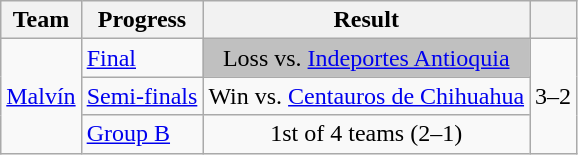<table class="wikitable sortable">
<tr>
<th>Team</th>
<th>Progress</th>
<th>Result</th>
<th></th>
</tr>
<tr>
<td rowspan="3"><a href='#'>Malvín</a></td>
<td><a href='#'>Final</a></td>
<td style="background:#C0C0C0;text-align:center">Loss vs.  <a href='#'>Indeportes Antioquia</a></td>
<td style="text-align:center" rowspan="3">3–2</td>
</tr>
<tr>
<td><a href='#'>Semi-finals</a></td>
<td style="text-align:center">Win vs.  <a href='#'>Centauros de Chihuahua</a></td>
</tr>
<tr>
<td><a href='#'>Group B</a></td>
<td style="text-align:center">1st of 4 teams (2–1)</td>
</tr>
</table>
